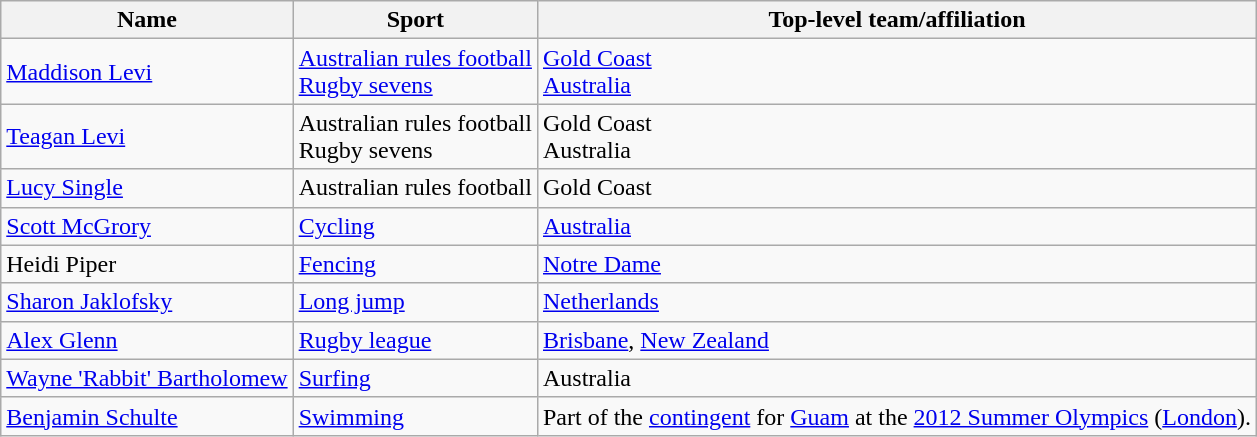<table class="wikitable">
<tr>
<th>Name</th>
<th>Sport</th>
<th>Top-level team/affiliation</th>
</tr>
<tr>
<td><a href='#'>Maddison Levi</a></td>
<td><a href='#'>Australian rules football</a><br><a href='#'>Rugby sevens</a></td>
<td><a href='#'>Gold Coast</a><br><a href='#'>Australia</a></td>
</tr>
<tr>
<td><a href='#'>Teagan Levi</a></td>
<td>Australian rules football<br> Rugby sevens</td>
<td>Gold Coast<br> Australia</td>
</tr>
<tr>
<td><a href='#'>Lucy Single</a></td>
<td>Australian rules football</td>
<td>Gold Coast</td>
</tr>
<tr>
<td><a href='#'>Scott McGrory</a></td>
<td><a href='#'>Cycling</a></td>
<td><a href='#'>Australia</a></td>
</tr>
<tr>
<td>Heidi Piper</td>
<td><a href='#'>Fencing</a></td>
<td><a href='#'>Notre Dame</a></td>
</tr>
<tr>
<td><a href='#'>Sharon Jaklofsky</a></td>
<td><a href='#'>Long jump</a></td>
<td><a href='#'>Netherlands</a></td>
</tr>
<tr>
<td><a href='#'>Alex Glenn</a></td>
<td><a href='#'>Rugby league</a></td>
<td><a href='#'>Brisbane</a>, <a href='#'>New Zealand</a></td>
</tr>
<tr>
<td><a href='#'>Wayne 'Rabbit' Bartholomew</a></td>
<td><a href='#'>Surfing</a></td>
<td>Australia</td>
</tr>
<tr>
<td><a href='#'>Benjamin Schulte</a></td>
<td><a href='#'>Swimming</a></td>
<td>Part of the <a href='#'>contingent</a> for <a href='#'>Guam</a> at the <a href='#'>2012 Summer Olympics</a> (<a href='#'>London</a>).</td>
</tr>
</table>
